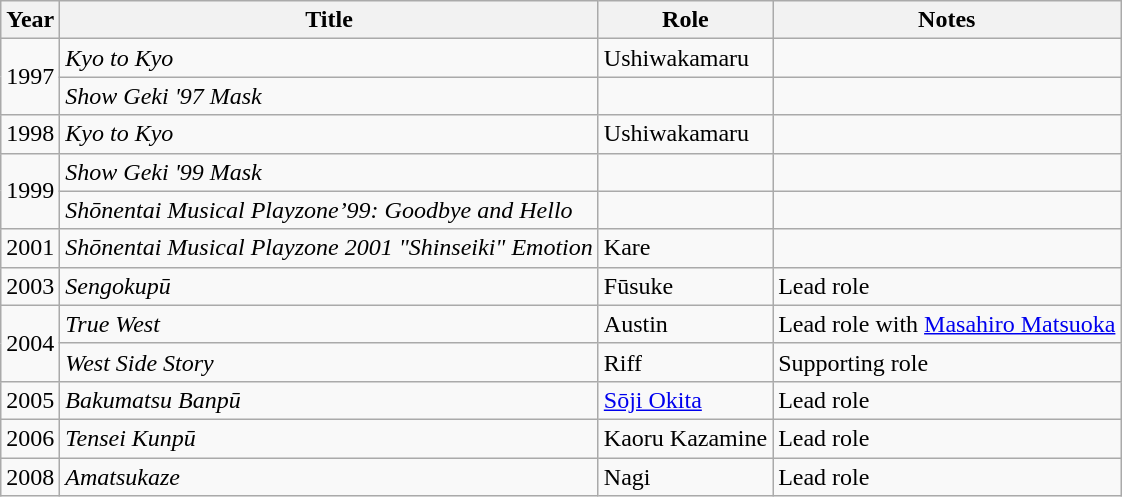<table class="wikitable sortable">
<tr>
<th>Year</th>
<th>Title</th>
<th>Role</th>
<th class="unsortable">Notes</th>
</tr>
<tr>
<td rowspan="2">1997</td>
<td><em>Kyo to Kyo</em></td>
<td>Ushiwakamaru</td>
<td></td>
</tr>
<tr>
<td><em>Show Geki '97 Mask</em></td>
<td></td>
<td></td>
</tr>
<tr>
<td>1998</td>
<td><em>Kyo to Kyo</em></td>
<td>Ushiwakamaru</td>
<td></td>
</tr>
<tr>
<td rowspan="2">1999</td>
<td><em>Show Geki '99 Mask</em></td>
<td></td>
<td></td>
</tr>
<tr>
<td><em>Shōnentai Musical Playzone’99: Goodbye and Hello</em></td>
<td></td>
<td></td>
</tr>
<tr>
<td>2001</td>
<td><em>Shōnentai Musical Playzone 2001 "Shinseiki" Emotion</em></td>
<td>Kare</td>
<td></td>
</tr>
<tr>
<td>2003</td>
<td><em>Sengokupū</em></td>
<td>Fūsuke</td>
<td>Lead role</td>
</tr>
<tr>
<td rowspan="2">2004</td>
<td><em>True West</em></td>
<td>Austin</td>
<td>Lead role with <a href='#'>Masahiro Matsuoka</a></td>
</tr>
<tr>
<td><em>West Side Story</em></td>
<td>Riff</td>
<td>Supporting role</td>
</tr>
<tr>
<td>2005</td>
<td><em>Bakumatsu Banpū</em></td>
<td><a href='#'>Sōji Okita</a></td>
<td>Lead role</td>
</tr>
<tr>
<td>2006</td>
<td><em>Tensei Kunpū</em></td>
<td>Kaoru Kazamine</td>
<td>Lead role</td>
</tr>
<tr>
<td>2008</td>
<td><em>Amatsukaze</em></td>
<td>Nagi</td>
<td>Lead role</td>
</tr>
</table>
